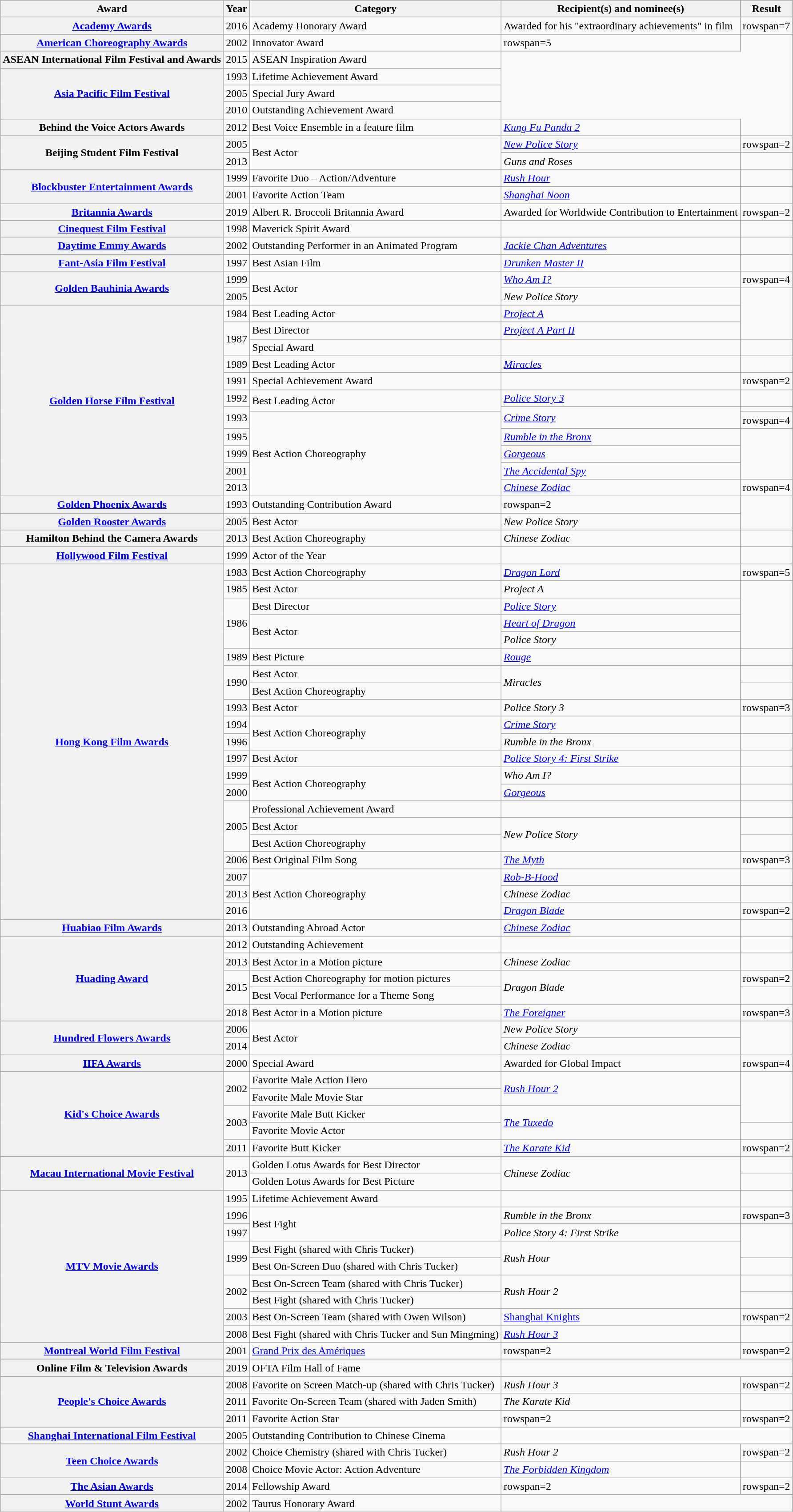<table class="wikitable sortable plainrowheaders">
<tr>
<th scope="col">Award</th>
<th scope="col">Year</th>
<th scope="col">Category</th>
<th scope="col">Recipient(s) and nominee(s)</th>
<th scope="col">Result</th>
</tr>
<tr>
<th scope="row"><a href='#'>Academy Awards</a></th>
<td>2016</td>
<td>Academy Honorary Award</td>
<td>Awarded for his "extraordinary achievements" in film</td>
<td>rowspan=7 </td>
</tr>
<tr>
<th scope="row"><a href='#'>American Choreography Awards</a></th>
<td>2002</td>
<td>Innovator Award</td>
<td>rowspan=5 </td>
</tr>
<tr>
<th scope="row">ASEAN International Film Festival and Awards</th>
<td>2015</td>
<td>ASEAN Inspiration Award</td>
</tr>
<tr>
<th scope="row" rowspan=3 align="center"><a href='#'>Asia Pacific Film Festival</a></th>
<td>1993</td>
<td>Lifetime Achievement Award</td>
</tr>
<tr>
<td>2005</td>
<td>Special Jury Award</td>
</tr>
<tr>
<td>2010</td>
<td>Outstanding Achievement Award</td>
</tr>
<tr>
<th scope="row">Behind the Voice Actors Awards</th>
<td>2012</td>
<td>Best Voice Ensemble in a feature film</td>
<td><em><a href='#'>Kung Fu Panda 2</a></em></td>
</tr>
<tr>
<th scope="row" rowspan=2 align="center">Beijing Student Film Festival</th>
<td>2005</td>
<td rowspan=2>Best Actor</td>
<td><em><a href='#'>New Police Story</a></em></td>
<td>rowspan=2 </td>
</tr>
<tr>
<td>2013</td>
<td><em>Guns and Roses</em></td>
</tr>
<tr>
<th scope="row" rowspan=2 align="center"><a href='#'>Blockbuster Entertainment Awards</a></th>
<td>1999</td>
<td>Favorite Duo – Action/Adventure</td>
<td><em><a href='#'>Rush Hour</a></em></td>
<td></td>
</tr>
<tr>
<td>2001</td>
<td>Favorite Action Team</td>
<td><em><a href='#'>Shanghai Noon</a></em></td>
<td></td>
</tr>
<tr>
<th scope="row"><a href='#'>Britannia Awards</a></th>
<td>2019</td>
<td>Albert R. Broccoli Britannia Award</td>
<td>Awarded for Worldwide Contribution to Entertainment</td>
<td>rowspan=2 </td>
</tr>
<tr>
<th scope="row"><a href='#'>Cinequest Film Festival</a></th>
<td>1998</td>
<td>Maverick Spirit Award</td>
<td></td>
</tr>
<tr>
<th scope="row"><a href='#'>Daytime Emmy Awards</a></th>
<td>2002</td>
<td>Outstanding Performer in an Animated Program</td>
<td><em><a href='#'>Jackie Chan Adventures</a></em></td>
<td></td>
</tr>
<tr>
<th scope="row"><a href='#'>Fant-Asia Film Festival</a></th>
<td>1997</td>
<td>Best Asian Film</td>
<td><em><a href='#'>Drunken Master II</a></em></td>
<td></td>
</tr>
<tr>
<th scope="row" rowspan=2 align="center"><a href='#'>Golden Bauhinia Awards</a></th>
<td>1999</td>
<td rowspan=2>Best Actor</td>
<td><em><a href='#'>Who Am I?</a></em></td>
<td>rowspan=4 </td>
</tr>
<tr>
<td>2005</td>
<td><em>New Police Story</em></td>
</tr>
<tr>
<th scope="row" rowspan=12 align="center"><a href='#'>Golden Horse Film Festival</a></th>
<td>1984</td>
<td>Best Leading Actor</td>
<td><em><a href='#'>Project A</a></em></td>
</tr>
<tr>
<td rowspan=2>1987</td>
<td>Best Director</td>
<td><em><a href='#'>Project A Part II</a></em></td>
</tr>
<tr>
<td>Special Award</td>
<td></td>
<td></td>
</tr>
<tr>
<td>1989</td>
<td>Best Leading Actor</td>
<td><em><a href='#'>Miracles</a></em></td>
<td></td>
</tr>
<tr>
<td>1991</td>
<td>Special Achievement Award</td>
<td></td>
<td>rowspan=2 </td>
</tr>
<tr>
<td>1992</td>
<td rowspan=2>Best Leading Actor</td>
<td><em><a href='#'>Police Story 3</a></em></td>
</tr>
<tr>
<td rowspan=2>1993</td>
<td rowspan=2><em><a href='#'>Crime Story</a></em></td>
<td></td>
</tr>
<tr>
<td rowspan=5>Best Action Choreography</td>
<td>rowspan=4 </td>
</tr>
<tr>
<td>1995</td>
<td><em><a href='#'>Rumble in the Bronx</a></em></td>
</tr>
<tr>
<td>1999</td>
<td><em><a href='#'>Gorgeous</a></em></td>
</tr>
<tr>
<td>2001</td>
<td><em><a href='#'>The Accidental Spy</a></em></td>
</tr>
<tr>
<td>2013</td>
<td><em><a href='#'>Chinese Zodiac</a></em></td>
<td>rowspan=4 </td>
</tr>
<tr>
<th scope="row" rowspan=2 align="center"><a href='#'>Golden Phoenix Awards</a></th>
<td>1993</td>
<td rowspan=2>Outstanding Contribution Award</td>
<td>rowspan=2 </td>
</tr>
<tr>
<td rowspan=2>2005</td>
</tr>
<tr>
<th scope="row"><a href='#'>Golden Rooster Awards</a></th>
<td>Best Actor</td>
<td><em>New Police Story</em></td>
</tr>
<tr>
<th scope="row">Hamilton Behind the Camera Awards</th>
<td>2013</td>
<td>Best Action Choreography</td>
<td><em>Chinese Zodiac</em></td>
<td></td>
</tr>
<tr>
<th scope="row"><a href='#'>Hollywood Film Festival</a></th>
<td>1999</td>
<td>Actor of the Year</td>
<td></td>
<td></td>
</tr>
<tr>
<th scope="row" rowspan=23 align="center"><a href='#'>Hong Kong Film Awards</a></th>
<td>1983</td>
<td>Best Action Choreography</td>
<td><em><a href='#'>Dragon Lord</a></em></td>
<td>rowspan=5 </td>
</tr>
<tr>
<td>1985</td>
<td>Best Actor</td>
<td><em>Project A</em></td>
</tr>
<tr>
<td rowspan=3>1986</td>
<td>Best Director</td>
<td><em><a href='#'>Police Story</a></em></td>
</tr>
<tr>
<td rowspan=2>Best Actor</td>
<td><em><a href='#'>Heart of Dragon</a></em></td>
</tr>
<tr>
<td><em>Police Story</em></td>
</tr>
<tr>
<td>1989</td>
<td>Best Picture</td>
<td><em><a href='#'>Rouge</a></em></td>
<td></td>
</tr>
<tr>
<td rowspan=2>1990</td>
<td>Best Actor</td>
<td rowspan=2><em>Miracles</em></td>
<td></td>
</tr>
<tr>
<td>Best Action Choreography</td>
<td></td>
</tr>
<tr>
<td>1993</td>
<td rowspan=2>Best Actor</td>
<td><em>Police Story 3</em></td>
<td>rowspan=3 </td>
</tr>
<tr>
<td rowspan=2>1994</td>
<td rowspan=2><em><a href='#'>Crime Story</a></em></td>
</tr>
<tr>
<td rowspan=2>Best Action Choreography</td>
</tr>
<tr>
<td>1996</td>
<td><em>Rumble in the Bronx</em></td>
<td></td>
</tr>
<tr>
<td>1997</td>
<td>Best Actor</td>
<td><em><a href='#'>Police Story 4: First Strike</a></em></td>
<td></td>
</tr>
<tr>
<td>1999</td>
<td rowspan=2>Best Action Choreography</td>
<td><em>Who Am I?</em></td>
<td></td>
</tr>
<tr>
<td>2000</td>
<td><em><a href='#'>Gorgeous</a></em></td>
<td></td>
</tr>
<tr>
<td rowspan=3>2005</td>
<td>Professional Achievement Award</td>
<td></td>
<td></td>
</tr>
<tr>
<td>Best Actor</td>
<td rowspan=2><em>New Police Story</em></td>
<td></td>
</tr>
<tr>
<td>Best Action Choreography</td>
<td></td>
</tr>
<tr>
<td rowspan=2>2006</td>
<td>Best Original Film Song</td>
<td rowspan=2><em><a href='#'>The Myth</a></em></td>
<td>rowspan=3 </td>
</tr>
<tr>
<td rowspan=4>Best Action Choreography</td>
</tr>
<tr>
<td>2007</td>
<td><em><a href='#'>Rob-B-Hood</a></em></td>
</tr>
<tr>
<td>2013</td>
<td><em>Chinese Zodiac</em></td>
<td></td>
</tr>
<tr>
<td>2016</td>
<td><em><a href='#'>Dragon Blade</a></em></td>
<td>rowspan=2 </td>
</tr>
<tr>
<th scope="row"><a href='#'>Huabiao Film Awards</a></th>
<td>2013</td>
<td>Outstanding Abroad Actor</td>
<td><em><a href='#'>Chinese Zodiac</a></em></td>
</tr>
<tr>
<th scope="row" rowspan=5 align="center"><a href='#'>Huading Award</a></th>
<td>2012</td>
<td>Outstanding Achievement</td>
<td></td>
<td></td>
</tr>
<tr>
<td>2013</td>
<td>Best Actor in a Motion picture</td>
<td><em>Chinese Zodiac</em></td>
<td></td>
</tr>
<tr>
<td rowspan=2>2015</td>
<td>Best Action Choreography for motion pictures</td>
<td rowspan=2><em>Dragon Blade</em></td>
<td>rowspan=2 </td>
</tr>
<tr>
<td>Best Vocal Performance for a Theme Song</td>
</tr>
<tr>
<td>2018</td>
<td>Best Actor in a Motion picture</td>
<td><em><a href='#'>The Foreigner</a></em></td>
<td>rowspan=3 </td>
</tr>
<tr>
<th scope="row" rowspan=2 align="center"><a href='#'>Hundred Flowers Awards</a></th>
<td>2006</td>
<td rowspan=2>Best Actor</td>
<td><em>New Police Story</em></td>
</tr>
<tr>
<td>2014</td>
<td><em>Chinese Zodiac</em></td>
</tr>
<tr>
<th scope="row"><a href='#'>IIFA Awards</a></th>
<td>2000</td>
<td>Special Award</td>
<td>Awarded for Global Impact</td>
<td>rowspan=4 </td>
</tr>
<tr>
<th scope="row" rowspan=5 align="center"><a href='#'>Kid's Choice Awards</a></th>
<td rowspan=2>2002</td>
<td>Favorite Male Action Hero</td>
<td rowspan=2><em><a href='#'>Rush Hour 2</a></em></td>
</tr>
<tr>
<td>Favorite Male Movie Star</td>
</tr>
<tr>
<td rowspan=2>2003</td>
<td>Favorite Male Butt Kicker</td>
<td rowspan=2><em><a href='#'>The Tuxedo</a></em></td>
</tr>
<tr>
<td>Favorite Movie Actor</td>
<td></td>
</tr>
<tr>
<td>2011</td>
<td>Favorite Butt Kicker</td>
<td><em><a href='#'>The Karate Kid</a></em></td>
<td>rowspan=2 </td>
</tr>
<tr>
<th scope="row" rowspan=2 align="center"><a href='#'>Macau International Movie Festival</a></th>
<td rowspan=2>2013</td>
<td>Golden Lotus Awards for Best Director</td>
<td rowspan=2><em>Chinese Zodiac</em></td>
</tr>
<tr>
<td>Golden Lotus Awards for Best Picture</td>
<td></td>
</tr>
<tr>
<th scope="row" rowspan=9 align="center"><a href='#'>MTV Movie Awards</a></th>
<td>1995</td>
<td>Lifetime Achievement Award</td>
<td></td>
<td></td>
</tr>
<tr>
<td>1996</td>
<td rowspan=2>Best Fight</td>
<td><em>Rumble in the Bronx</em></td>
<td>rowspan=3 </td>
</tr>
<tr>
<td>1997</td>
<td><em>Police Story 4: First Strike</em></td>
</tr>
<tr>
<td rowspan=2>1999</td>
<td>Best Fight (shared with Chris Tucker)</td>
<td rowspan=2><em>Rush Hour</em></td>
</tr>
<tr>
<td>Best On-Screen Duo (shared with Chris Tucker)</td>
<td></td>
</tr>
<tr>
<td rowspan=2>2002</td>
<td>Best On-Screen Team (shared with Chris Tucker)</td>
<td rowspan=2><em>Rush Hour 2</em></td>
<td></td>
</tr>
<tr>
<td>Best Fight (shared with Chris Tucker)</td>
<td></td>
</tr>
<tr>
<td>2003</td>
<td>Best On-Screen Team (shared with Owen Wilson)</td>
<td><a href='#'>Shanghai Knights</a></td>
<td>rowspan=2 </td>
</tr>
<tr>
<td>2008</td>
<td>Best Fight (shared with Chris Tucker and Sun Mingming)</td>
<td><em><a href='#'>Rush Hour 3</a></em></td>
</tr>
<tr>
<th scope="row"><a href='#'>Montreal World Film Festival</a></th>
<td>2001</td>
<td><a href='#'>Grand Prix des Amériques</a></td>
<td>rowspan=2 </td>
<td>rowspan=2 </td>
</tr>
<tr>
<th scope="row">Online Film & Television Awards</th>
<td>2019</td>
<td>OFTA Film Hall of Fame</td>
</tr>
<tr>
<th scope="row" rowspan=3 align="center"><a href='#'>People's Choice Awards</a></th>
<td>2008</td>
<td>Favorite on Screen Match-up (shared with Chris Tucker)</td>
<td><em>Rush Hour 3</em></td>
<td>rowspan=2 </td>
</tr>
<tr>
<td>2011</td>
<td>Favorite On-Screen Team (shared with Jaden Smith)</td>
<td><em>The Karate Kid</em></td>
</tr>
<tr>
<td>2011</td>
<td>Favorite Action Star</td>
<td>rowspan=2 </td>
<td>rowspan=2 </td>
</tr>
<tr>
<th scope="row"><a href='#'>Shanghai International Film Festival</a></th>
<td>2005</td>
<td>Outstanding Contribution to Chinese Cinema</td>
</tr>
<tr>
<th scope="row" rowspan=2 align="center"><a href='#'>Teen Choice Awards</a></th>
<td>2002</td>
<td>Choice Chemistry (shared with Chris Tucker)</td>
<td><em>Rush Hour 2</em></td>
<td>rowspan=2 </td>
</tr>
<tr>
<td>2008</td>
<td>Choice Movie Actor: Action Adventure</td>
<td><em><a href='#'>The Forbidden Kingdom</a></em></td>
</tr>
<tr>
<th scope="row"><a href='#'>The Asian Awards</a></th>
<td>2014</td>
<td>Fellowship Award</td>
<td>rowspan=2 </td>
<td>rowspan=2 </td>
</tr>
<tr>
<th scope="row"><a href='#'>World Stunt Awards</a></th>
<td>2002</td>
<td>Taurus Honorary Award</td>
</tr>
<tr>
</tr>
</table>
